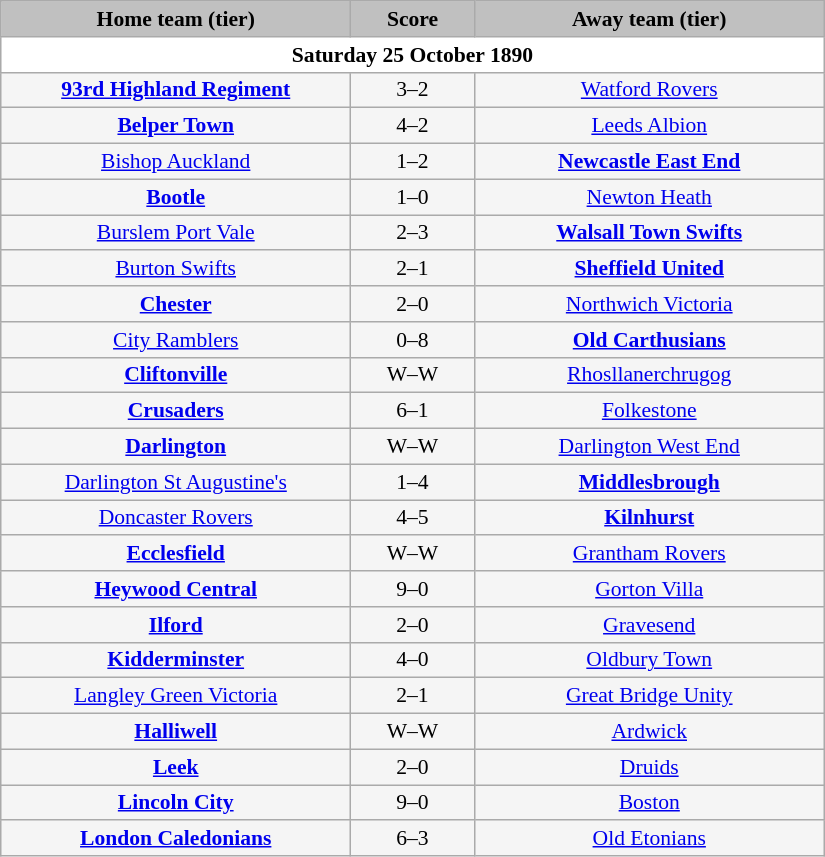<table class="wikitable" style="width: 550px; background:WhiteSmoke; text-align:center; font-size:90%">
<tr>
<td scope="col" style="width: 42.50%; background:silver;"><strong>Home team (tier)</strong></td>
<td scope="col" style="width: 15.00%; background:silver;"><strong>Score</strong></td>
<td scope="col" style="width: 42.50%; background:silver;"><strong>Away team (tier)</strong></td>
</tr>
<tr>
<td colspan="3" style= background:White><strong>Saturday 25 October 1890</strong></td>
</tr>
<tr>
<td><strong><a href='#'>93rd Highland Regiment</a></strong></td>
<td>3–2</td>
<td><a href='#'>Watford Rovers</a></td>
</tr>
<tr>
<td><strong><a href='#'>Belper Town</a></strong></td>
<td>4–2</td>
<td><a href='#'>Leeds Albion</a></td>
</tr>
<tr>
<td><a href='#'>Bishop Auckland</a></td>
<td>1–2</td>
<td><strong><a href='#'>Newcastle East End</a></strong></td>
</tr>
<tr>
<td><strong><a href='#'>Bootle</a></strong></td>
<td>1–0</td>
<td><a href='#'>Newton Heath</a></td>
</tr>
<tr>
<td><a href='#'>Burslem Port Vale</a></td>
<td>2–3</td>
<td><strong><a href='#'>Walsall Town Swifts</a></strong></td>
</tr>
<tr>
<td><a href='#'>Burton Swifts</a></td>
<td>2–1</td>
<td><strong><a href='#'>Sheffield United</a></strong></td>
</tr>
<tr>
<td><strong><a href='#'>Chester</a></strong></td>
<td>2–0</td>
<td><a href='#'>Northwich Victoria</a></td>
</tr>
<tr>
<td><a href='#'>City Ramblers</a></td>
<td>0–8</td>
<td><strong><a href='#'>Old Carthusians</a></strong></td>
</tr>
<tr>
<td><strong><a href='#'>Cliftonville</a></strong></td>
<td>W–W</td>
<td><a href='#'>Rhosllanerchrugog</a></td>
</tr>
<tr>
<td><strong><a href='#'>Crusaders</a></strong></td>
<td>6–1</td>
<td><a href='#'>Folkestone</a></td>
</tr>
<tr>
<td><strong><a href='#'>Darlington</a></strong></td>
<td>W–W</td>
<td><a href='#'>Darlington West End</a></td>
</tr>
<tr>
<td><a href='#'>Darlington St Augustine's</a></td>
<td>1–4</td>
<td><strong><a href='#'>Middlesbrough</a></strong></td>
</tr>
<tr>
<td><a href='#'>Doncaster Rovers</a></td>
<td>4–5</td>
<td><strong><a href='#'>Kilnhurst</a></strong></td>
</tr>
<tr>
<td><strong><a href='#'>Ecclesfield</a></strong></td>
<td>W–W</td>
<td><a href='#'>Grantham Rovers</a></td>
</tr>
<tr>
<td><strong><a href='#'>Heywood Central</a></strong></td>
<td>9–0</td>
<td><a href='#'>Gorton Villa</a></td>
</tr>
<tr>
<td><strong><a href='#'>Ilford</a></strong></td>
<td>2–0</td>
<td><a href='#'>Gravesend</a></td>
</tr>
<tr>
<td><strong><a href='#'>Kidderminster</a></strong></td>
<td>4–0</td>
<td><a href='#'>Oldbury Town</a></td>
</tr>
<tr>
<td><a href='#'>Langley Green Victoria</a></td>
<td>2–1</td>
<td><a href='#'>Great Bridge Unity</a></td>
</tr>
<tr>
<td><strong><a href='#'>Halliwell</a></strong></td>
<td>W–W</td>
<td><a href='#'>Ardwick</a></td>
</tr>
<tr>
<td><strong><a href='#'>Leek</a></strong></td>
<td>2–0</td>
<td><a href='#'>Druids</a></td>
</tr>
<tr>
<td><strong><a href='#'>Lincoln City</a></strong></td>
<td>9–0</td>
<td><a href='#'>Boston</a></td>
</tr>
<tr>
<td><strong><a href='#'>London Caledonians</a></strong></td>
<td>6–3</td>
<td><a href='#'>Old Etonians</a></td>
</tr>
</table>
